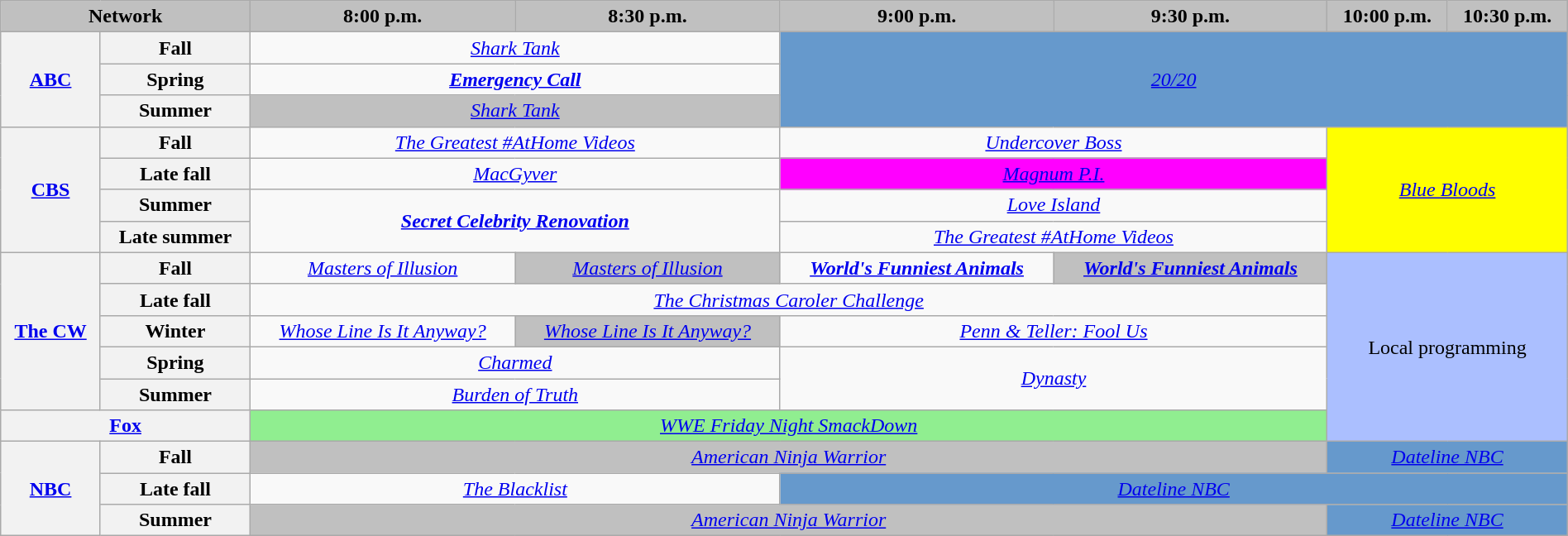<table class="wikitable" style="width:100%;margin-right:0;text-align:center">
<tr>
<th colspan="2" style="background-color:#C0C0C0;text-align:center">Network</th>
<th style="background-color:#C0C0C0;text-align:center">8:00 p.m.</th>
<th style="background-color:#C0C0C0;text-align:center">8:30 p.m.</th>
<th style="background-color:#C0C0C0;text-align:center">9:00 p.m.</th>
<th style="background-color:#C0C0C0;text-align:center">9:30 p.m.</th>
<th style="background-color:#C0C0C0;text-align:center">10:00 p.m.</th>
<th style="background-color:#C0C0C0;text-align:center">10:30 p.m.</th>
</tr>
<tr>
<th rowspan="3"><a href='#'>ABC</a></th>
<th>Fall</th>
<td colspan="2"><em><a href='#'>Shark Tank</a></em></td>
<td rowspan="3" colspan="4" style="background:#6699CC"><em><a href='#'>20/20</a></em></td>
</tr>
<tr>
<th>Spring</th>
<td colspan="2"><strong><em><a href='#'>Emergency Call</a></em></strong></td>
</tr>
<tr>
<th>Summer</th>
<td colspan="2" style="background:#C0C0C0;"><em><a href='#'>Shark Tank</a></em> </td>
</tr>
<tr>
<th rowspan="4"><a href='#'>CBS</a></th>
<th>Fall</th>
<td colspan="2"><em><a href='#'>The Greatest #AtHome Videos</a></em></td>
<td colspan="2"><em><a href='#'>Undercover Boss</a></em></td>
<td colspan="2" rowspan="4" style="background:#FFFF00;"><em><a href='#'>Blue Bloods</a></em> </td>
</tr>
<tr>
<th>Late fall</th>
<td colspan="2"><em><a href='#'>MacGyver</a></em></td>
<td colspan="2" style="background:#FF00FF;"><em><a href='#'>Magnum P.I.</a></em> </td>
</tr>
<tr>
<th>Summer</th>
<td rowspan="2" colspan="2"><strong><em><a href='#'>Secret Celebrity Renovation</a></em></strong></td>
<td colspan="2"><em><a href='#'>Love Island</a></em></td>
</tr>
<tr>
<th>Late summer</th>
<td colspan="2"><em><a href='#'>The Greatest #AtHome Videos</a></em></td>
</tr>
<tr>
<th rowspan="5"><a href='#'>The CW</a></th>
<th>Fall</th>
<td><em><a href='#'>Masters of Illusion</a></em></td>
<td style="background:#C0C0C0;"><em><a href='#'>Masters of Illusion</a></em> </td>
<td><strong><em><a href='#'>World's Funniest Animals</a></em></strong></td>
<td style="background:#C0C0C0;"><strong><em><a href='#'>World's Funniest Animals</a></em></strong> </td>
<td rowspan="6" colspan="2" style="background:#abbfff;">Local programming</td>
</tr>
<tr>
<th>Late fall</th>
<td colspan="4"><em><a href='#'>The Christmas Caroler Challenge</a></em></td>
</tr>
<tr>
<th>Winter</th>
<td><em><a href='#'>Whose Line Is It Anyway?</a></em></td>
<td style="background:#C0C0C0;"><em><a href='#'>Whose Line Is It Anyway?</a></em> </td>
<td colspan="2"><em><a href='#'>Penn & Teller: Fool Us</a></em></td>
</tr>
<tr>
<th>Spring</th>
<td colspan="2"><em><a href='#'>Charmed</a></em></td>
<td colspan="2" rowspan="2"><em><a href='#'>Dynasty</a></em></td>
</tr>
<tr>
<th>Summer</th>
<td colspan="2"><em><a href='#'>Burden of Truth</a></em></td>
</tr>
<tr>
<th colspan="2"><a href='#'>Fox</a></th>
<td colspan="4" style="background:lightgreen"><em><a href='#'>WWE Friday Night SmackDown</a></em></td>
</tr>
<tr>
<th rowspan="3"><a href='#'>NBC</a></th>
<th>Fall</th>
<td colspan="4" style="background:#C0C0C0;"><em><a href='#'>American Ninja Warrior</a></em> </td>
<td colspan="2" style="background:#6699CC;"><em><a href='#'>Dateline NBC</a></em></td>
</tr>
<tr>
<th>Late fall</th>
<td colspan="2"><em><a href='#'>The Blacklist</a></em></td>
<td colspan="4" style="background:#6699CC;"><em><a href='#'>Dateline NBC</a></em></td>
</tr>
<tr>
<th>Summer</th>
<td colspan="4" style="background:#C0C0C0;"><em><a href='#'>American Ninja Warrior</a></em> </td>
<td rowspan="2" colspan="2" style="background:#6699CC;"><em><a href='#'>Dateline NBC</a></em></td>
</tr>
</table>
